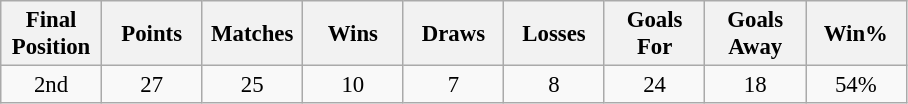<table class="wikitable" style="font-size: 95%; text-align: center;">
<tr>
<th width=60>Final Position</th>
<th width=60>Points</th>
<th width=60>Matches</th>
<th width=60>Wins</th>
<th width=60>Draws</th>
<th width=60>Losses</th>
<th width=60>Goals For</th>
<th width=60>Goals Away</th>
<th width=60>Win%</th>
</tr>
<tr>
<td>2nd</td>
<td>27</td>
<td>25</td>
<td>10</td>
<td>7</td>
<td>8</td>
<td>24</td>
<td>18</td>
<td>54%</td>
</tr>
</table>
